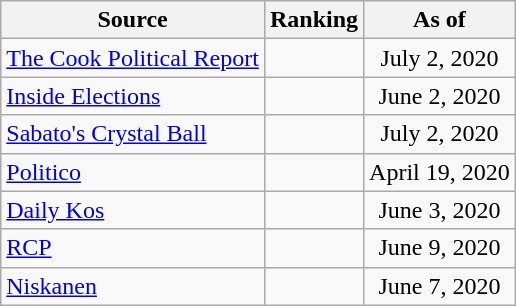<table class="wikitable" style="text-align:center">
<tr>
<th>Source</th>
<th>Ranking</th>
<th>As of</th>
</tr>
<tr>
<td align=left><a href='#'>The Cook Political Report</a></td>
<td></td>
<td>July 2, 2020</td>
</tr>
<tr>
<td align=left><a href='#'>Inside Elections</a></td>
<td></td>
<td>June 2, 2020</td>
</tr>
<tr>
<td align=left><a href='#'>Sabato's Crystal Ball</a></td>
<td></td>
<td>July 2, 2020</td>
</tr>
<tr>
<td align="left"><a href='#'>Politico</a></td>
<td></td>
<td>April 19, 2020</td>
</tr>
<tr>
<td align="left"><a href='#'>Daily Kos</a></td>
<td></td>
<td>June 3, 2020</td>
</tr>
<tr>
<td align="left"><a href='#'>RCP</a></td>
<td></td>
<td>June 9, 2020</td>
</tr>
<tr>
<td align="left"><a href='#'>Niskanen</a></td>
<td></td>
<td>June 7, 2020</td>
</tr>
</table>
